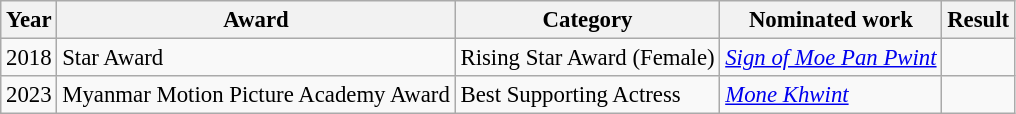<table class="wikitable" style="font-size: 95%">
<tr>
<th>Year</th>
<th>Award</th>
<th>Category</th>
<th>Nominated work</th>
<th>Result</th>
</tr>
<tr>
<td>2018</td>
<td>Star Award</td>
<td>Rising Star Award (Female)</td>
<td><em><a href='#'>Sign of Moe Pan Pwint</a></em></td>
<td></td>
</tr>
<tr>
<td>2023</td>
<td>Myanmar Motion Picture Academy Award</td>
<td>Best Supporting Actress</td>
<td><em><a href='#'>Mone Khwint</a></em></td>
<td></td>
</tr>
</table>
